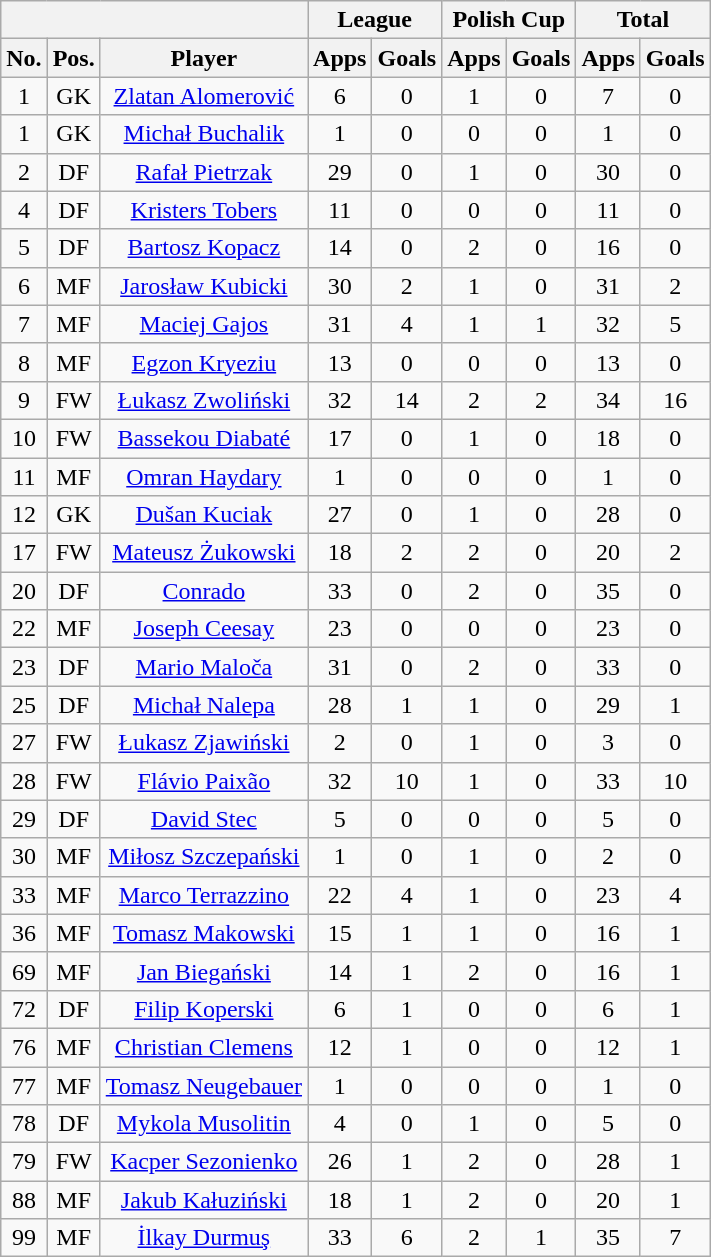<table class="wikitable" style="text-align: center">
<tr>
<th colspan="3"></th>
<th colspan="2">League</th>
<th colspan="2">Polish Cup</th>
<th colspan="2">Total</th>
</tr>
<tr>
<th>No.</th>
<th>Pos.</th>
<th>Player</th>
<th>Apps</th>
<th>Goals</th>
<th>Apps</th>
<th>Goals</th>
<th>Apps</th>
<th>Goals</th>
</tr>
<tr>
<td>1</td>
<td>GK</td>
<td><a href='#'>Zlatan Alomerović</a></td>
<td>6</td>
<td>0</td>
<td>1</td>
<td>0</td>
<td>7</td>
<td>0</td>
</tr>
<tr>
<td>1</td>
<td>GK</td>
<td><a href='#'>Michał Buchalik</a></td>
<td>1</td>
<td>0</td>
<td>0</td>
<td>0</td>
<td>1</td>
<td>0</td>
</tr>
<tr>
<td>2</td>
<td>DF</td>
<td><a href='#'>Rafał Pietrzak</a></td>
<td>29</td>
<td>0</td>
<td>1</td>
<td>0</td>
<td>30</td>
<td>0</td>
</tr>
<tr>
<td>4</td>
<td>DF</td>
<td><a href='#'>Kristers Tobers</a></td>
<td>11</td>
<td>0</td>
<td>0</td>
<td>0</td>
<td>11</td>
<td>0</td>
</tr>
<tr>
<td>5</td>
<td>DF</td>
<td><a href='#'>Bartosz Kopacz</a></td>
<td>14</td>
<td>0</td>
<td>2</td>
<td>0</td>
<td>16</td>
<td>0</td>
</tr>
<tr>
<td>6</td>
<td>MF</td>
<td><a href='#'>Jarosław Kubicki</a></td>
<td>30</td>
<td>2</td>
<td>1</td>
<td>0</td>
<td>31</td>
<td>2</td>
</tr>
<tr>
<td>7</td>
<td>MF</td>
<td><a href='#'>Maciej Gajos</a></td>
<td>31</td>
<td>4</td>
<td>1</td>
<td>1</td>
<td>32</td>
<td>5</td>
</tr>
<tr>
<td>8</td>
<td>MF</td>
<td><a href='#'>Egzon Kryeziu</a></td>
<td>13</td>
<td>0</td>
<td>0</td>
<td>0</td>
<td>13</td>
<td>0</td>
</tr>
<tr>
<td>9</td>
<td>FW</td>
<td><a href='#'>Łukasz Zwoliński</a></td>
<td>32</td>
<td>14</td>
<td>2</td>
<td>2</td>
<td>34</td>
<td>16</td>
</tr>
<tr>
<td>10</td>
<td>FW</td>
<td><a href='#'>Bassekou Diabaté</a></td>
<td>17</td>
<td>0</td>
<td>1</td>
<td>0</td>
<td>18</td>
<td>0</td>
</tr>
<tr>
<td>11</td>
<td>MF</td>
<td><a href='#'>Omran Haydary</a></td>
<td>1</td>
<td>0</td>
<td>0</td>
<td>0</td>
<td>1</td>
<td>0</td>
</tr>
<tr>
<td>12</td>
<td>GK</td>
<td><a href='#'>Dušan Kuciak</a></td>
<td>27</td>
<td>0</td>
<td>1</td>
<td>0</td>
<td>28</td>
<td>0</td>
</tr>
<tr>
<td>17</td>
<td>FW</td>
<td><a href='#'>Mateusz Żukowski</a></td>
<td>18</td>
<td>2</td>
<td>2</td>
<td>0</td>
<td>20</td>
<td>2</td>
</tr>
<tr>
<td>20</td>
<td>DF</td>
<td><a href='#'>Conrado</a></td>
<td>33</td>
<td>0</td>
<td>2</td>
<td>0</td>
<td>35</td>
<td>0</td>
</tr>
<tr>
<td>22</td>
<td>MF</td>
<td><a href='#'>Joseph Ceesay</a></td>
<td>23</td>
<td>0</td>
<td>0</td>
<td>0</td>
<td>23</td>
<td>0</td>
</tr>
<tr>
<td>23</td>
<td>DF</td>
<td><a href='#'>Mario Maloča</a></td>
<td>31</td>
<td>0</td>
<td>2</td>
<td>0</td>
<td>33</td>
<td>0</td>
</tr>
<tr>
<td>25</td>
<td>DF</td>
<td><a href='#'>Michał Nalepa</a></td>
<td>28</td>
<td>1</td>
<td>1</td>
<td>0</td>
<td>29</td>
<td>1</td>
</tr>
<tr>
<td>27</td>
<td>FW</td>
<td><a href='#'>Łukasz Zjawiński</a></td>
<td>2</td>
<td>0</td>
<td>1</td>
<td>0</td>
<td>3</td>
<td>0</td>
</tr>
<tr>
<td>28</td>
<td>FW</td>
<td><a href='#'>Flávio Paixão</a></td>
<td>32</td>
<td>10</td>
<td>1</td>
<td>0</td>
<td>33</td>
<td>10</td>
</tr>
<tr>
<td>29</td>
<td>DF</td>
<td><a href='#'>David Stec</a></td>
<td>5</td>
<td>0</td>
<td>0</td>
<td>0</td>
<td>5</td>
<td>0</td>
</tr>
<tr>
<td>30</td>
<td>MF</td>
<td><a href='#'>Miłosz Szczepański</a></td>
<td>1</td>
<td>0</td>
<td>1</td>
<td>0</td>
<td>2</td>
<td>0</td>
</tr>
<tr>
<td>33</td>
<td>MF</td>
<td><a href='#'>Marco Terrazzino</a></td>
<td>22</td>
<td>4</td>
<td>1</td>
<td>0</td>
<td>23</td>
<td>4</td>
</tr>
<tr>
<td>36</td>
<td>MF</td>
<td><a href='#'>Tomasz Makowski</a></td>
<td>15</td>
<td>1</td>
<td>1</td>
<td>0</td>
<td>16</td>
<td>1</td>
</tr>
<tr>
<td>69</td>
<td>MF</td>
<td><a href='#'>Jan Biegański</a></td>
<td>14</td>
<td>1</td>
<td>2</td>
<td>0</td>
<td>16</td>
<td>1</td>
</tr>
<tr>
<td>72</td>
<td>DF</td>
<td><a href='#'>Filip Koperski</a></td>
<td>6</td>
<td>1</td>
<td>0</td>
<td>0</td>
<td>6</td>
<td>1</td>
</tr>
<tr>
<td>76</td>
<td>MF</td>
<td><a href='#'>Christian Clemens</a></td>
<td>12</td>
<td>1</td>
<td>0</td>
<td>0</td>
<td>12</td>
<td>1</td>
</tr>
<tr>
<td>77</td>
<td>MF</td>
<td><a href='#'>Tomasz Neugebauer</a></td>
<td>1</td>
<td>0</td>
<td>0</td>
<td>0</td>
<td>1</td>
<td>0</td>
</tr>
<tr>
<td>78</td>
<td>DF</td>
<td><a href='#'>Mykola Musolitin</a></td>
<td>4</td>
<td>0</td>
<td>1</td>
<td>0</td>
<td>5</td>
<td>0</td>
</tr>
<tr>
<td>79</td>
<td>FW</td>
<td><a href='#'>Kacper Sezonienko</a></td>
<td>26</td>
<td>1</td>
<td>2</td>
<td>0</td>
<td>28</td>
<td>1</td>
</tr>
<tr>
<td>88</td>
<td>MF</td>
<td><a href='#'>Jakub Kałuziński</a></td>
<td>18</td>
<td>1</td>
<td>2</td>
<td>0</td>
<td>20</td>
<td>1</td>
</tr>
<tr>
<td>99</td>
<td>MF</td>
<td><a href='#'>İlkay Durmuş</a></td>
<td>33</td>
<td>6</td>
<td>2</td>
<td>1</td>
<td>35</td>
<td>7</td>
</tr>
</table>
